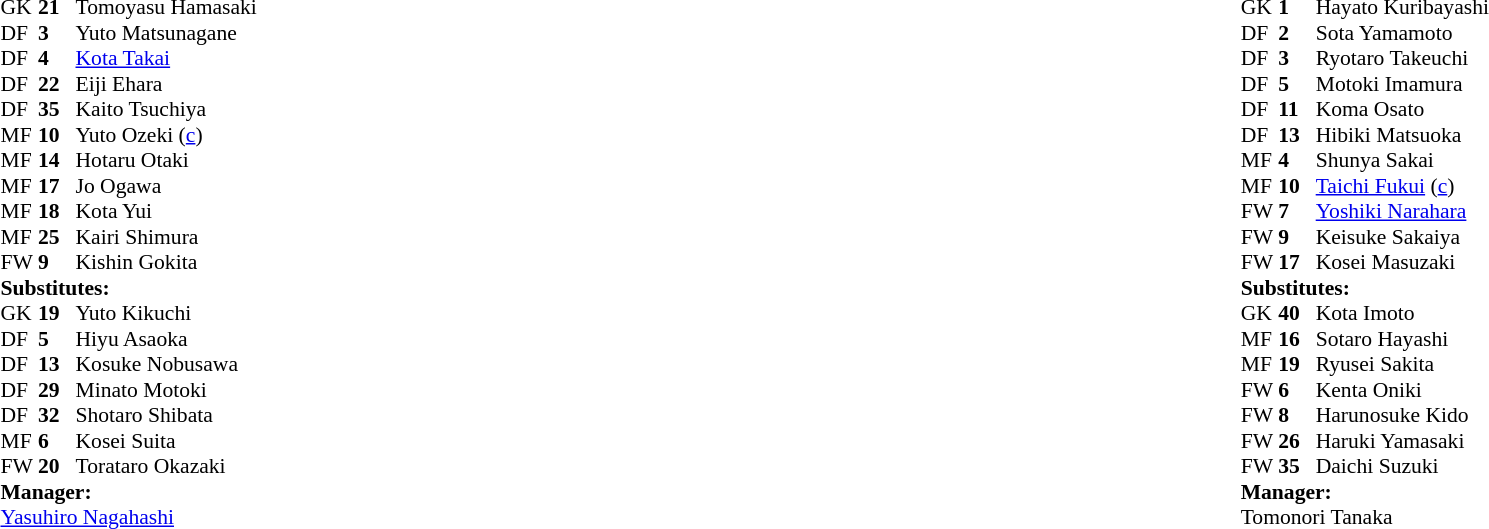<table style="width:100%">
<tr>
<td style="vertical-align:top;width:40%"><br><table style="font-size:90%" cellspacing="0" cellpadding="0">
<tr>
<th width=25></th>
<th width=25></th>
</tr>
<tr>
<td>GK</td>
<td><strong>21</strong></td>
<td> Tomoyasu Hamasaki</td>
</tr>
<tr>
<td>DF</td>
<td><strong>3</strong></td>
<td> Yuto Matsunagane</td>
</tr>
<tr>
<td>DF</td>
<td><strong>4</strong></td>
<td> <a href='#'>Kota Takai</a></td>
</tr>
<tr>
<td>DF</td>
<td><strong>22</strong></td>
<td> Eiji Ehara</td>
<td></td>
<td></td>
</tr>
<tr>
<td>DF</td>
<td><strong>35</strong></td>
<td> Kaito Tsuchiya</td>
</tr>
<tr>
<td>MF</td>
<td><strong>10</strong></td>
<td> Yuto Ozeki (<a href='#'>c</a>)</td>
</tr>
<tr>
<td>MF</td>
<td><strong>14</strong></td>
<td> Hotaru Otaki</td>
<td></td>
<td></td>
</tr>
<tr>
<td>MF</td>
<td><strong>17</strong></td>
<td> Jo Ogawa</td>
</tr>
<tr>
<td>MF</td>
<td><strong>18</strong></td>
<td> Kota Yui</td>
<td></td>
<td></td>
</tr>
<tr>
<td>MF</td>
<td><strong>25</strong></td>
<td> Kairi Shimura</td>
<td></td>
<td></td>
</tr>
<tr>
<td>FW</td>
<td><strong>9</strong></td>
<td> Kishin Gokita</td>
</tr>
<tr>
<td colspan=4><strong>Substitutes:</strong></td>
</tr>
<tr>
<td>GK</td>
<td><strong>19</strong></td>
<td> Yuto Kikuchi</td>
</tr>
<tr>
<td>DF</td>
<td><strong>5</strong></td>
<td> Hiyu Asaoka</td>
<td></td>
<td></td>
</tr>
<tr>
<td>DF</td>
<td><strong>13</strong></td>
<td> Kosuke Nobusawa</td>
<td></td>
<td></td>
</tr>
<tr>
<td>DF</td>
<td><strong>29</strong></td>
<td> Minato Motoki</td>
</tr>
<tr>
<td>DF</td>
<td><strong>32</strong></td>
<td> Shotaro Shibata</td>
<td></td>
<td></td>
</tr>
<tr>
<td>MF</td>
<td><strong>6</strong></td>
<td> Kosei Suita</td>
</tr>
<tr>
<td>FW</td>
<td><strong>20</strong></td>
<td> Torataro Okazaki</td>
<td></td>
<td></td>
</tr>
<tr>
<td colspan=4><strong>Manager:</strong></td>
</tr>
<tr>
<td colspan="4"> <a href='#'>Yasuhiro Nagahashi</a></td>
</tr>
</table>
</td>
<td style="vertical-align:top; width:50%"><br><table cellspacing="0" cellpadding="0" style="font-size:90%; margin:auto">
<tr>
<th width=25></th>
<th width=25></th>
</tr>
<tr>
<td>GK</td>
<td><strong>1</strong></td>
<td> Hayato Kuribayashi</td>
</tr>
<tr>
<td>DF</td>
<td><strong>2</strong></td>
<td> Sota Yamamoto</td>
</tr>
<tr>
<td>DF</td>
<td><strong>3</strong></td>
<td> Ryotaro Takeuchi</td>
</tr>
<tr>
<td>DF</td>
<td><strong>5</strong></td>
<td> Motoki Imamura</td>
</tr>
<tr>
<td>DF</td>
<td><strong>11</strong></td>
<td> Koma Osato</td>
</tr>
<tr>
<td>DF</td>
<td><strong>13</strong></td>
<td> Hibiki Matsuoka</td>
<td></td>
<td></td>
</tr>
<tr>
<td>MF</td>
<td><strong>4</strong></td>
<td> Shunya Sakai</td>
</tr>
<tr>
<td>MF</td>
<td><strong>10</strong></td>
<td> <a href='#'>Taichi Fukui</a> (<a href='#'>c</a>)</td>
</tr>
<tr>
<td>FW</td>
<td><strong>7</strong></td>
<td> <a href='#'>Yoshiki Narahara</a></td>
</tr>
<tr>
<td>FW</td>
<td><strong>9</strong></td>
<td> Keisuke Sakaiya</td>
<td></td>
<td></td>
</tr>
<tr>
<td>FW</td>
<td><strong>17</strong></td>
<td> Kosei Masuzaki</td>
<td></td>
<td></td>
</tr>
<tr>
<td colspan=4><strong>Substitutes:</strong></td>
</tr>
<tr>
<td>GK</td>
<td><strong>40</strong></td>
<td> Kota Imoto</td>
</tr>
<tr>
<td>MF</td>
<td><strong>16</strong></td>
<td> Sotaro Hayashi</td>
<td></td>
<td></td>
</tr>
<tr>
<td>MF</td>
<td><strong>19</strong></td>
<td> Ryusei Sakita</td>
<td></td>
<td></td>
</tr>
<tr>
<td>FW</td>
<td><strong>6</strong></td>
<td> Kenta Oniki</td>
<td></td>
<td></td>
</tr>
<tr>
<td>FW</td>
<td><strong>8</strong></td>
<td> Harunosuke Kido</td>
</tr>
<tr>
<td>FW</td>
<td><strong>26</strong></td>
<td> Haruki Yamasaki</td>
</tr>
<tr>
<td>FW</td>
<td><strong>35</strong></td>
<td> Daichi Suzuki</td>
</tr>
<tr>
<td colspan=4><strong>Manager:</strong></td>
</tr>
<tr>
<td colspan="4"> Tomonori Tanaka</td>
</tr>
</table>
</td>
</tr>
</table>
